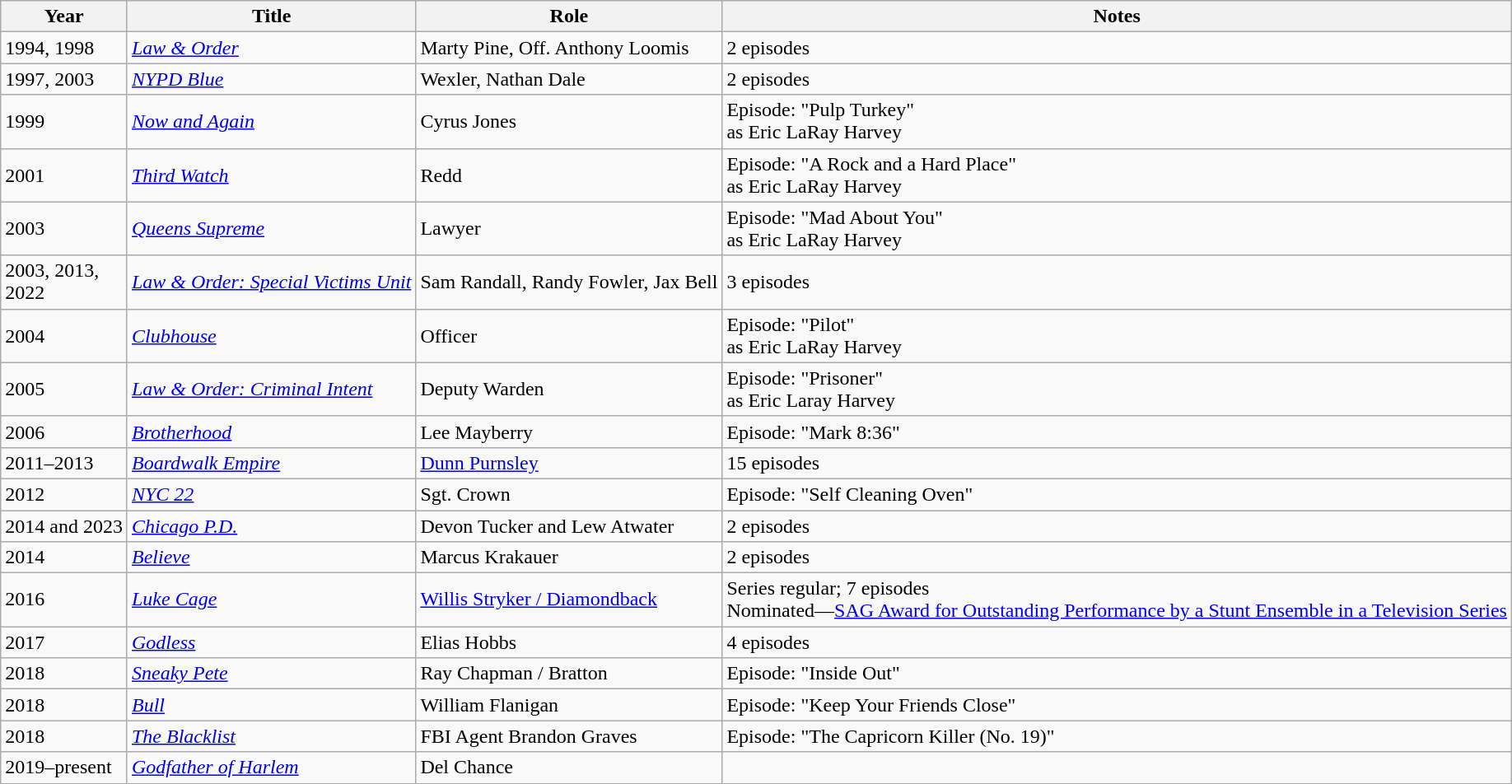<table class="wikitable sortable">
<tr>
<th>Year</th>
<th>Title</th>
<th>Role</th>
<th class="unsortable">Notes</th>
</tr>
<tr>
<td>1994, 1998</td>
<td><em><a href='#'>Law & Order</a></em></td>
<td>Marty Pine, Off. Anthony Loomis</td>
<td>2 episodes</td>
</tr>
<tr>
<td>1997, 2003</td>
<td><em><a href='#'>NYPD Blue</a></em></td>
<td>Wexler, Nathan Dale</td>
<td>2 episodes</td>
</tr>
<tr>
<td>1999</td>
<td><em><a href='#'>Now and Again</a></em></td>
<td>Cyrus Jones</td>
<td>Episode: "Pulp Turkey"<br>as Eric LaRay Harvey</td>
</tr>
<tr>
<td>2001</td>
<td><em><a href='#'>Third Watch</a></em></td>
<td>Redd</td>
<td>Episode: "A Rock and a Hard Place"<br>as Eric LaRay Harvey</td>
</tr>
<tr>
<td>2003</td>
<td><em><a href='#'>Queens Supreme</a></em></td>
<td>Lawyer</td>
<td>Episode: "Mad About You"<br>as Eric LaRay Harvey</td>
</tr>
<tr>
<td>2003, 2013,<br>2022</td>
<td><em><a href='#'>Law & Order: Special Victims Unit</a></em></td>
<td>Sam Randall, Randy Fowler, Jax Bell</td>
<td>3 episodes</td>
</tr>
<tr>
<td>2004</td>
<td><em><a href='#'>Clubhouse</a></em></td>
<td>Officer</td>
<td>Episode: "Pilot"<br>as Eric LaRay Harvey</td>
</tr>
<tr>
<td>2005</td>
<td><em><a href='#'>Law & Order: Criminal Intent</a></em></td>
<td>Deputy Warden</td>
<td>Episode: "Prisoner"<br>as Eric Laray Harvey</td>
</tr>
<tr>
<td>2006</td>
<td><em><a href='#'>Brotherhood</a></em></td>
<td>Lee Mayberry</td>
<td>Episode: "Mark 8:36"</td>
</tr>
<tr>
<td>2011–2013</td>
<td><em><a href='#'>Boardwalk Empire</a></em></td>
<td><a href='#'>Dunn Purnsley</a></td>
<td>15 episodes</td>
</tr>
<tr>
<td>2012</td>
<td><em><a href='#'>NYC 22</a></em></td>
<td>Sgt. Crown</td>
<td>Episode: "Self Cleaning Oven"</td>
</tr>
<tr>
<td>2014 and 2023</td>
<td><em><a href='#'>Chicago P.D.</a></em></td>
<td>Devon Tucker and Lew Atwater</td>
<td>2 episodes</td>
</tr>
<tr>
<td>2014</td>
<td><em><a href='#'>Believe</a></em></td>
<td>Marcus Krakauer</td>
<td>2 episodes</td>
</tr>
<tr>
<td>2016</td>
<td><em><a href='#'>Luke Cage</a></em></td>
<td><a href='#'>Willis Stryker / Diamondback</a></td>
<td>Series regular; 7 episodes<br>Nominated—<a href='#'>SAG Award for Outstanding Performance by a Stunt Ensemble in a Television Series</a></td>
</tr>
<tr>
<td>2017</td>
<td><em><a href='#'>Godless</a></em></td>
<td>Elias Hobbs</td>
<td>4 episodes</td>
</tr>
<tr>
<td>2018</td>
<td><em><a href='#'>Sneaky Pete</a></em></td>
<td>Ray Chapman / Bratton</td>
<td>Episode: "Inside Out"</td>
</tr>
<tr>
<td>2018</td>
<td><em><a href='#'>Bull</a></em></td>
<td>William Flanigan</td>
<td>Episode: "Keep Your Friends Close"</td>
</tr>
<tr>
<td>2018</td>
<td><em><a href='#'>The Blacklist</a></em></td>
<td>FBI Agent Brandon Graves</td>
<td>Episode: "The Capricorn Killer (No. 19)"</td>
</tr>
<tr>
<td>2019–present</td>
<td><em><a href='#'>Godfather of Harlem</a></em></td>
<td>Del Chance</td>
<td></td>
</tr>
</table>
